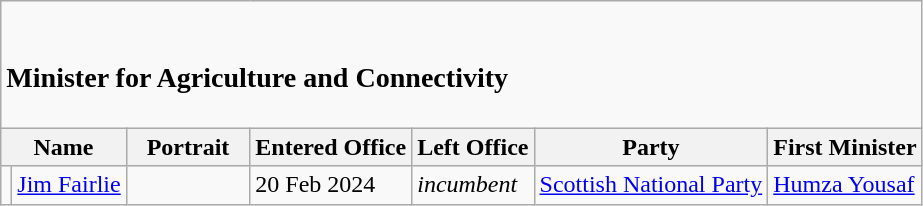<table class="wikitable" style="margin: 0 0 0 1em; background: #f9f9f9; border: 1px #aaaaaa solid; border-collapse: collapse; ">
<tr>
<td colspan="8"><br><h3>Minister for Agriculture and Connectivity</h3></td>
</tr>
<tr>
<th colspan="2">Name</th>
<th width=75>Portrait</th>
<th>Entered Office</th>
<th>Left Office</th>
<th>Party</th>
<th>First Minister</th>
</tr>
<tr>
<td></td>
<td><a href='#'>Jim Fairlie</a></td>
<td></td>
<td>20 Feb 2024</td>
<td><em>incumbent</em></td>
<td><a href='#'>Scottish National Party</a></td>
<td><a href='#'>Humza Yousaf</a></td>
</tr>
</table>
